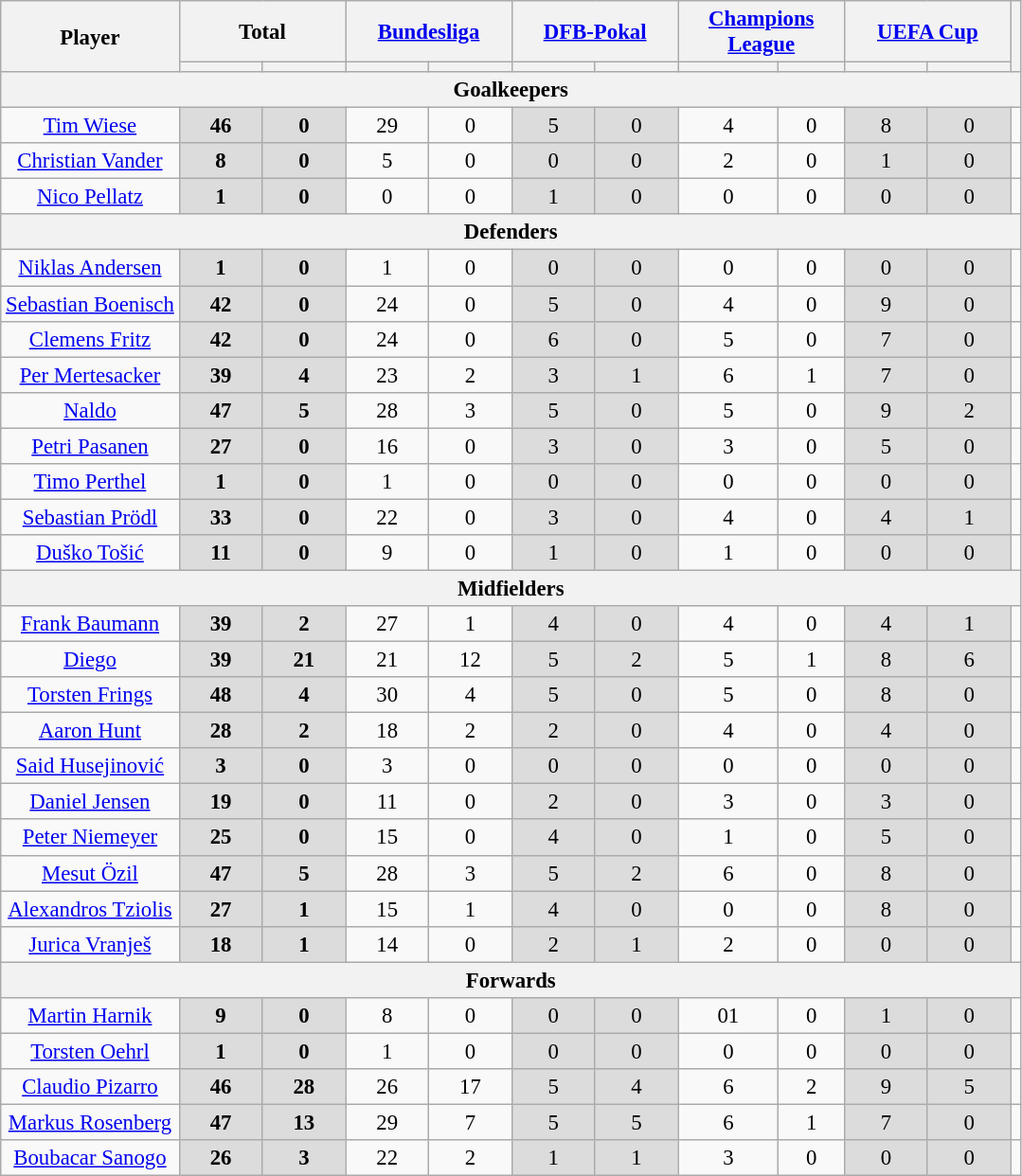<table class="wikitable" Style="text-align: center;font-size:95%">
<tr>
<th rowspan="2">Player</th>
<th colspan="2" style="width:110px">Total</th>
<th colspan="2" style="width:110px"><a href='#'>Bundesliga</a></th>
<th colspan="2" style="width:110px"><a href='#'>DFB-Pokal</a></th>
<th colspan="2" style="width:110px"><a href='#'>Champions League</a></th>
<th colspan="2" style="width:110px"><a href='#'>UEFA Cup</a></th>
<th rowspan="2"></th>
</tr>
<tr>
<th></th>
<th></th>
<th></th>
<th></th>
<th></th>
<th></th>
<th></th>
<th></th>
<th></th>
<th></th>
</tr>
<tr>
<th colspan="12">Goalkeepers</th>
</tr>
<tr>
<td><a href='#'>Tim Wiese</a></td>
<td style="background:#DCDCDC"><strong>46</strong></td>
<td style="background:#DCDCDC"><strong>0</strong></td>
<td>29</td>
<td>0</td>
<td style="background:#DCDCDC">5</td>
<td style="background:#DCDCDC">0</td>
<td>4</td>
<td>0</td>
<td style="background:#DCDCDC">8</td>
<td style="background:#DCDCDC">0</td>
<td></td>
</tr>
<tr>
<td><a href='#'>Christian Vander</a></td>
<td style="background:#DCDCDC"><strong>8</strong></td>
<td style="background:#DCDCDC"><strong>0</strong></td>
<td>5</td>
<td>0</td>
<td style="background:#DCDCDC">0</td>
<td style="background:#DCDCDC">0</td>
<td>2</td>
<td>0</td>
<td style="background:#DCDCDC">1</td>
<td style="background:#DCDCDC">0</td>
<td></td>
</tr>
<tr>
<td><a href='#'>Nico Pellatz</a></td>
<td style="background:#DCDCDC"><strong>1</strong></td>
<td style="background:#DCDCDC"><strong>0</strong></td>
<td>0</td>
<td>0</td>
<td style="background:#DCDCDC">1</td>
<td style="background:#DCDCDC">0</td>
<td>0</td>
<td>0</td>
<td style="background:#DCDCDC">0</td>
<td style="background:#DCDCDC">0</td>
<td></td>
</tr>
<tr>
<th colspan="12">Defenders</th>
</tr>
<tr>
<td><a href='#'>Niklas Andersen</a></td>
<td style="background:#DCDCDC"><strong>1</strong></td>
<td style="background:#DCDCDC"><strong>0</strong></td>
<td>1</td>
<td>0</td>
<td style="background:#DCDCDC">0</td>
<td style="background:#DCDCDC">0</td>
<td>0</td>
<td>0</td>
<td style="background:#DCDCDC">0</td>
<td style="background:#DCDCDC">0</td>
<td></td>
</tr>
<tr>
<td><a href='#'>Sebastian Boenisch</a></td>
<td style="background:#DCDCDC"><strong>42</strong></td>
<td style="background:#DCDCDC"><strong>0</strong></td>
<td>24</td>
<td>0</td>
<td style="background:#DCDCDC">5</td>
<td style="background:#DCDCDC">0</td>
<td>4</td>
<td>0</td>
<td style="background:#DCDCDC">9</td>
<td style="background:#DCDCDC">0</td>
<td></td>
</tr>
<tr>
<td><a href='#'>Clemens Fritz</a></td>
<td style="background:#DCDCDC"><strong>42</strong></td>
<td style="background:#DCDCDC"><strong>0</strong></td>
<td>24</td>
<td>0</td>
<td style="background:#DCDCDC">6</td>
<td style="background:#DCDCDC">0</td>
<td>5</td>
<td>0</td>
<td style="background:#DCDCDC">7</td>
<td style="background:#DCDCDC">0</td>
<td></td>
</tr>
<tr>
<td><a href='#'>Per Mertesacker</a></td>
<td style="background:#DCDCDC"><strong>39</strong></td>
<td style="background:#DCDCDC"><strong>4</strong></td>
<td>23</td>
<td>2</td>
<td style="background:#DCDCDC">3</td>
<td style="background:#DCDCDC">1</td>
<td>6</td>
<td>1</td>
<td style="background:#DCDCDC">7</td>
<td style="background:#DCDCDC">0</td>
<td></td>
</tr>
<tr>
<td><a href='#'>Naldo</a></td>
<td style="background:#DCDCDC"><strong>47</strong></td>
<td style="background:#DCDCDC"><strong>5</strong></td>
<td>28</td>
<td>3</td>
<td style="background:#DCDCDC">5</td>
<td style="background:#DCDCDC">0</td>
<td>5</td>
<td>0</td>
<td style="background:#DCDCDC">9</td>
<td style="background:#DCDCDC">2</td>
<td></td>
</tr>
<tr>
<td><a href='#'>Petri Pasanen</a></td>
<td style="background:#DCDCDC"><strong>27</strong></td>
<td style="background:#DCDCDC"><strong>0</strong></td>
<td>16</td>
<td>0</td>
<td style="background:#DCDCDC">3</td>
<td style="background:#DCDCDC">0</td>
<td>3</td>
<td>0</td>
<td style="background:#DCDCDC">5</td>
<td style="background:#DCDCDC">0</td>
<td></td>
</tr>
<tr>
<td><a href='#'>Timo Perthel</a></td>
<td style="background:#DCDCDC"><strong>1</strong></td>
<td style="background:#DCDCDC"><strong>0</strong></td>
<td>1</td>
<td>0</td>
<td style="background:#DCDCDC">0</td>
<td style="background:#DCDCDC">0</td>
<td>0</td>
<td>0</td>
<td style="background:#DCDCDC">0</td>
<td style="background:#DCDCDC">0</td>
<td></td>
</tr>
<tr>
<td><a href='#'>Sebastian Prödl</a></td>
<td style="background:#DCDCDC"><strong>33</strong></td>
<td style="background:#DCDCDC"><strong>0</strong></td>
<td>22</td>
<td>0</td>
<td style="background:#DCDCDC">3</td>
<td style="background:#DCDCDC">0</td>
<td>4</td>
<td>0</td>
<td style="background:#DCDCDC">4</td>
<td style="background:#DCDCDC">1</td>
<td></td>
</tr>
<tr>
<td><a href='#'>Duško Tošić</a></td>
<td style="background:#DCDCDC"><strong>11</strong></td>
<td style="background:#DCDCDC"><strong>0</strong></td>
<td>9</td>
<td>0</td>
<td style="background:#DCDCDC">1</td>
<td style="background:#DCDCDC">0</td>
<td>1</td>
<td>0</td>
<td style="background:#DCDCDC">0</td>
<td style="background:#DCDCDC">0</td>
<td></td>
</tr>
<tr>
<th colspan="12">Midfielders</th>
</tr>
<tr>
<td><a href='#'>Frank Baumann</a></td>
<td style="background:#DCDCDC"><strong>39</strong></td>
<td style="background:#DCDCDC"><strong>2</strong></td>
<td>27</td>
<td>1</td>
<td style="background:#DCDCDC">4</td>
<td style="background:#DCDCDC">0</td>
<td>4</td>
<td>0</td>
<td style="background:#DCDCDC">4</td>
<td style="background:#DCDCDC">1</td>
<td></td>
</tr>
<tr>
<td><a href='#'>Diego</a></td>
<td style="background:#DCDCDC"><strong>39</strong></td>
<td style="background:#DCDCDC"><strong>21</strong></td>
<td>21</td>
<td>12</td>
<td style="background:#DCDCDC">5</td>
<td style="background:#DCDCDC">2</td>
<td>5</td>
<td>1</td>
<td style="background:#DCDCDC">8</td>
<td style="background:#DCDCDC">6</td>
<td></td>
</tr>
<tr>
<td><a href='#'>Torsten Frings</a></td>
<td style="background:#DCDCDC"><strong>48</strong></td>
<td style="background:#DCDCDC"><strong>4</strong></td>
<td>30</td>
<td>4</td>
<td style="background:#DCDCDC">5</td>
<td style="background:#DCDCDC">0</td>
<td>5</td>
<td>0</td>
<td style="background:#DCDCDC">8</td>
<td style="background:#DCDCDC">0</td>
<td></td>
</tr>
<tr>
<td><a href='#'>Aaron Hunt</a></td>
<td style="background:#DCDCDC"><strong>28</strong></td>
<td style="background:#DCDCDC"><strong>2</strong></td>
<td>18</td>
<td>2</td>
<td style="background:#DCDCDC">2</td>
<td style="background:#DCDCDC">0</td>
<td>4</td>
<td>0</td>
<td style="background:#DCDCDC">4</td>
<td style="background:#DCDCDC">0</td>
<td></td>
</tr>
<tr>
<td><a href='#'>Said Husejinović</a></td>
<td style="background:#DCDCDC"><strong>3</strong></td>
<td style="background:#DCDCDC"><strong>0</strong></td>
<td>3</td>
<td>0</td>
<td style="background:#DCDCDC">0</td>
<td style="background:#DCDCDC">0</td>
<td>0</td>
<td>0</td>
<td style="background:#DCDCDC">0</td>
<td style="background:#DCDCDC">0</td>
<td></td>
</tr>
<tr>
<td><a href='#'>Daniel Jensen</a></td>
<td style="background:#DCDCDC"><strong>19</strong></td>
<td style="background:#DCDCDC"><strong>0</strong></td>
<td>11</td>
<td>0</td>
<td style="background:#DCDCDC">2</td>
<td style="background:#DCDCDC">0</td>
<td>3</td>
<td>0</td>
<td style="background:#DCDCDC">3</td>
<td style="background:#DCDCDC">0</td>
<td></td>
</tr>
<tr>
<td><a href='#'>Peter Niemeyer</a></td>
<td style="background:#DCDCDC"><strong>25</strong></td>
<td style="background:#DCDCDC"><strong>0</strong></td>
<td>15</td>
<td>0</td>
<td style="background:#DCDCDC">4</td>
<td style="background:#DCDCDC">0</td>
<td>1</td>
<td>0</td>
<td style="background:#DCDCDC">5</td>
<td style="background:#DCDCDC">0</td>
<td></td>
</tr>
<tr>
<td><a href='#'>Mesut Özil</a></td>
<td style="background:#DCDCDC"><strong>47</strong></td>
<td style="background:#DCDCDC"><strong>5</strong></td>
<td>28</td>
<td>3</td>
<td style="background:#DCDCDC">5</td>
<td style="background:#DCDCDC">2</td>
<td>6</td>
<td>0</td>
<td style="background:#DCDCDC">8</td>
<td style="background:#DCDCDC">0</td>
<td></td>
</tr>
<tr>
<td><a href='#'>Alexandros Tziolis</a></td>
<td style="background:#DCDCDC"><strong>27</strong></td>
<td style="background:#DCDCDC"><strong>1</strong></td>
<td>15</td>
<td>1</td>
<td style="background:#DCDCDC">4</td>
<td style="background:#DCDCDC">0</td>
<td>0 </td>
<td>0</td>
<td style="background:#DCDCDC">8</td>
<td style="background:#DCDCDC">0</td>
<td></td>
</tr>
<tr>
<td><a href='#'>Jurica Vranješ</a></td>
<td style="background:#DCDCDC"><strong>18</strong></td>
<td style="background:#DCDCDC"><strong>1</strong></td>
<td>14</td>
<td>0</td>
<td style="background:#DCDCDC">2</td>
<td style="background:#DCDCDC">1</td>
<td>2</td>
<td>0</td>
<td style="background:#DCDCDC">0</td>
<td style="background:#DCDCDC">0</td>
<td></td>
</tr>
<tr>
<th colspan="12">Forwards</th>
</tr>
<tr>
<td><a href='#'>Martin Harnik</a></td>
<td style="background:#DCDCDC"><strong>9</strong></td>
<td style="background:#DCDCDC"><strong>0</strong></td>
<td>8</td>
<td>0</td>
<td style="background:#DCDCDC">0</td>
<td style="background:#DCDCDC">0</td>
<td>01</td>
<td>0</td>
<td style="background:#DCDCDC">1</td>
<td style="background:#DCDCDC">0</td>
<td></td>
</tr>
<tr>
<td><a href='#'>Torsten Oehrl</a></td>
<td style="background:#DCDCDC"><strong>1</strong></td>
<td style="background:#DCDCDC"><strong>0</strong></td>
<td>1</td>
<td>0</td>
<td style="background:#DCDCDC">0</td>
<td style="background:#DCDCDC">0</td>
<td>0</td>
<td>0</td>
<td style="background:#DCDCDC">0</td>
<td style="background:#DCDCDC">0</td>
<td></td>
</tr>
<tr>
<td><a href='#'>Claudio Pizarro</a></td>
<td style="background:#DCDCDC"><strong>46</strong></td>
<td style="background:#DCDCDC"><strong>28</strong></td>
<td>26</td>
<td>17</td>
<td style="background:#DCDCDC">5</td>
<td style="background:#DCDCDC">4</td>
<td>6</td>
<td>2</td>
<td style="background:#DCDCDC">9</td>
<td style="background:#DCDCDC">5</td>
<td></td>
</tr>
<tr>
<td><a href='#'>Markus Rosenberg</a></td>
<td style="background:#DCDCDC"><strong>47</strong></td>
<td style="background:#DCDCDC"><strong>13</strong></td>
<td>29</td>
<td>7</td>
<td style="background:#DCDCDC">5</td>
<td style="background:#DCDCDC">5</td>
<td>6</td>
<td>1</td>
<td style="background:#DCDCDC">7</td>
<td style="background:#DCDCDC">0</td>
<td></td>
</tr>
<tr>
<td><a href='#'>Boubacar Sanogo</a></td>
<td style="background:#DCDCDC"><strong>26</strong></td>
<td style="background:#DCDCDC"><strong>3</strong></td>
<td>22</td>
<td>2</td>
<td style="background:#DCDCDC">1</td>
<td style="background:#DCDCDC">1</td>
<td>3</td>
<td>0</td>
<td style="background:#DCDCDC">0</td>
<td style="background:#DCDCDC">0</td>
<td></td>
</tr>
</table>
